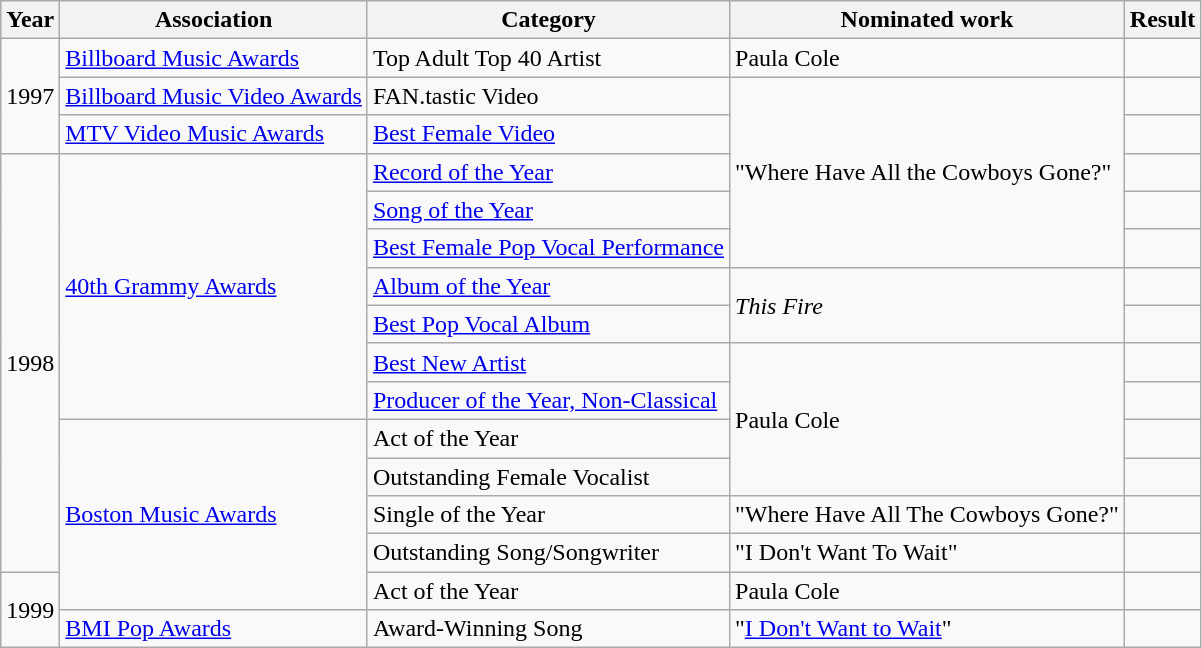<table class="wikitable sortable">
<tr>
<th>Year</th>
<th>Association</th>
<th>Category</th>
<th>Nominated work</th>
<th>Result</th>
</tr>
<tr>
<td rowspan=3>1997</td>
<td><a href='#'>Billboard Music Awards</a></td>
<td>Top Adult Top 40 Artist</td>
<td>Paula Cole</td>
<td></td>
</tr>
<tr>
<td><a href='#'>Billboard Music Video Awards</a></td>
<td>FAN.tastic Video</td>
<td rowspan="5">"Where Have All the Cowboys Gone?"</td>
<td></td>
</tr>
<tr>
<td><a href='#'>MTV Video Music Awards</a></td>
<td><a href='#'>Best Female Video</a></td>
<td></td>
</tr>
<tr>
<td rowspan="11">1998</td>
<td rowspan="7"><a href='#'>40th Grammy Awards</a></td>
<td><a href='#'>Record of the Year</a></td>
<td></td>
</tr>
<tr>
<td><a href='#'>Song of the Year</a></td>
<td></td>
</tr>
<tr>
<td><a href='#'>Best Female Pop Vocal Performance</a></td>
<td></td>
</tr>
<tr>
<td><a href='#'>Album of the Year</a></td>
<td rowspan="2"><em>This Fire</em></td>
<td></td>
</tr>
<tr>
<td><a href='#'>Best Pop Vocal Album</a></td>
<td></td>
</tr>
<tr>
<td><a href='#'>Best New Artist</a></td>
<td rowspan="4">Paula Cole</td>
<td></td>
</tr>
<tr>
<td><a href='#'>Producer of the Year, Non-Classical</a></td>
<td></td>
</tr>
<tr>
<td rowspan="5"><a href='#'>Boston Music Awards</a></td>
<td>Act of the Year</td>
<td></td>
</tr>
<tr>
<td>Outstanding Female Vocalist</td>
<td></td>
</tr>
<tr>
<td>Single of the Year</td>
<td>"Where Have All The Cowboys Gone?"</td>
<td></td>
</tr>
<tr>
<td>Outstanding Song/Songwriter</td>
<td>"I Don't Want To Wait"</td>
<td></td>
</tr>
<tr>
<td rowspan="2">1999</td>
<td>Act of the Year</td>
<td>Paula Cole</td>
<td></td>
</tr>
<tr>
<td><a href='#'>BMI Pop Awards</a></td>
<td>Award-Winning Song</td>
<td>"<a href='#'>I Don't Want to Wait</a>"</td>
<td></td>
</tr>
</table>
